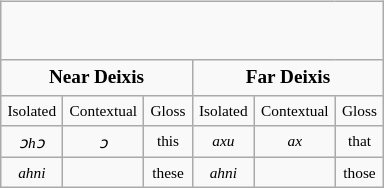<table align="left" border="2" cellpadding="4" cellspacing="0" style="margin: 1em 1em 1em 0; background: #f9f9f9; border: 1px #aaa solid; border-collapse: collapse; font-size: 80%; text-align: center;">
<tr style="vertical-align: center; font-size: small; height: 3em">
</tr>
<tr>
<th colspan=3>Near Deixis</th>
<th colspan=3>Far Deixis</th>
</tr>
<tr>
<td style="font-size: 80%; text-align:center">Isolated</td>
<td style="font-size: 80%; text-align:center">Contextual</td>
<td style="font-size: 80%; text-align:center">Gloss</td>
<td style="font-size: 80%; text-align:center">Isolated</td>
<td style="font-size: 80%; text-align:center">Contextual</td>
<td style="font-size: 80%; text-align:center">Gloss</td>
</tr>
<tr>
<td style="font-size: 80%; text-align:center"><em>ɔhɔ</em></td>
<td style="font-size: 80%; text-align:center"><em>ɔ</em></td>
<td style="font-size: 80%; text-align:center">this</td>
<td style="font-size: 80%; text-align:center"><em>axu</em></td>
<td style="font-size: 80%; text-align:center"><em>ax</em></td>
<td style="font-size: 80%; text-align:center">that</td>
</tr>
<tr>
<td style="font-size: 80%; text-align:center"><em>ahni</em></td>
<td style="font-size: 80%; text-align:center"></td>
<td style="font-size: 80%; text-align:center">these</td>
<td style="font-size: 80%; text-align:center"><em>ahni</em></td>
<td style="font-size: 80%; text-align:center"></td>
<td style="font-size: 80%; text-align:center">those</td>
</tr>
</table>
